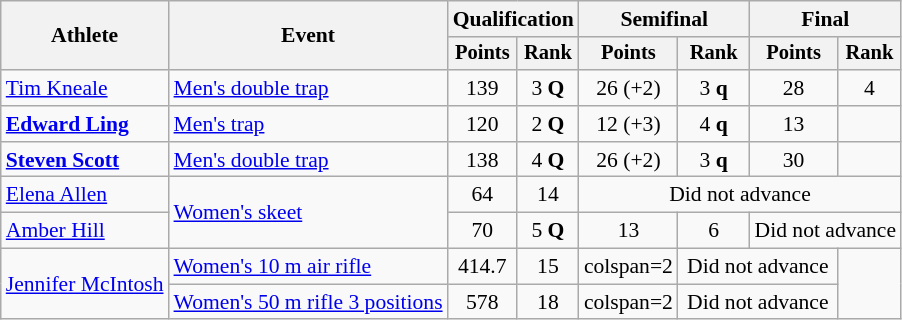<table class="wikitable" style="font-size:90%">
<tr>
<th rowspan="2">Athlete</th>
<th rowspan="2">Event</th>
<th colspan=2>Qualification</th>
<th colspan=2>Semifinal</th>
<th colspan=2>Final</th>
</tr>
<tr style="font-size:95%">
<th>Points</th>
<th>Rank</th>
<th>Points</th>
<th>Rank</th>
<th>Points</th>
<th>Rank</th>
</tr>
<tr align=center>
<td align=left><a href='#'>Tim Kneale</a></td>
<td align=left><a href='#'>Men's double trap</a></td>
<td>139</td>
<td>3 <strong>Q</strong></td>
<td>26 (+2)</td>
<td>3 <strong>q</strong></td>
<td>28</td>
<td>4</td>
</tr>
<tr align=center>
<td align=left><strong><a href='#'>Edward Ling</a></strong></td>
<td align=left><a href='#'>Men's trap</a></td>
<td>120</td>
<td>2 <strong>Q</strong></td>
<td>12 (+3)</td>
<td>4 <strong>q</strong></td>
<td>13</td>
<td></td>
</tr>
<tr align=center>
<td align=left><strong><a href='#'>Steven Scott</a></strong></td>
<td align=left><a href='#'>Men's double trap</a></td>
<td>138</td>
<td>4 <strong>Q</strong></td>
<td>26 (+2)</td>
<td>3 <strong>q</strong></td>
<td>30</td>
<td></td>
</tr>
<tr align=center>
<td align=left><a href='#'>Elena Allen</a></td>
<td align=left rowspan=2><a href='#'>Women's skeet</a></td>
<td>64</td>
<td>14</td>
<td colspan="4">Did not advance</td>
</tr>
<tr align=center>
<td align=left><a href='#'>Amber Hill</a></td>
<td>70</td>
<td>5 <strong>Q</strong></td>
<td>13</td>
<td>6</td>
<td colspan="2">Did not advance</td>
</tr>
<tr align=center>
<td align=left rowspan=2><a href='#'>Jennifer McIntosh</a></td>
<td align=left><a href='#'>Women's 10 m air rifle</a></td>
<td>414.7</td>
<td>15</td>
<td>colspan=2 </td>
<td colspan=2>Did not advance</td>
</tr>
<tr align=center>
<td align=left><a href='#'>Women's 50 m rifle 3 positions</a></td>
<td>578</td>
<td>18</td>
<td>colspan=2 </td>
<td colspan=2>Did not advance</td>
</tr>
</table>
